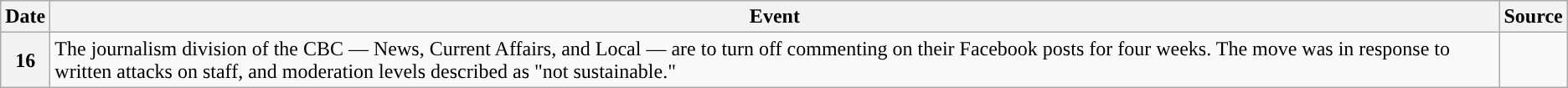<table class="wikitable">
<tr>
<th>Date</th>
<th>Event</th>
<th>Source</th>
</tr>
<tr>
<th>16</th>
<td>The journalism division of the CBC — News, Current Affairs, and Local — are to turn off commenting on their Facebook posts for four weeks. The move was in response to written attacks on staff, and moderation levels described as "not sustainable."</td>
<td></td>
</tr>
</table>
